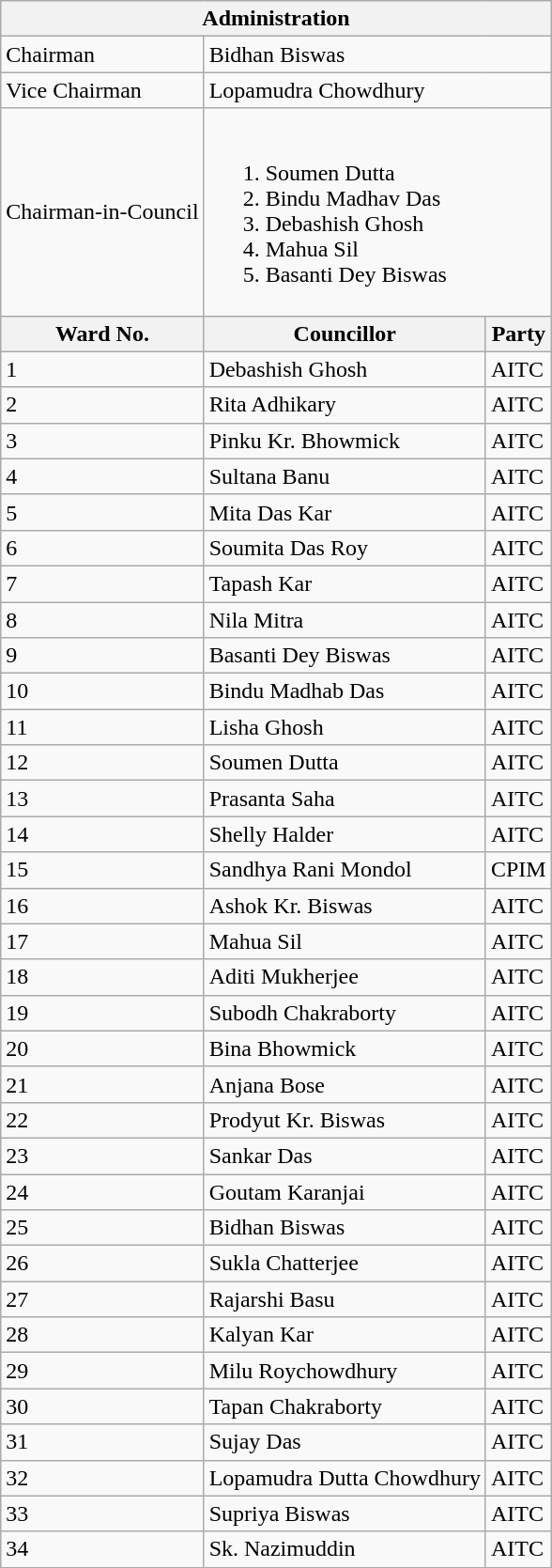<table class="wikitable">
<tr>
<th colspan="3">Administration</th>
</tr>
<tr>
<td>Chairman</td>
<td colspan="2">Bidhan Biswas</td>
</tr>
<tr>
<td>Vice Chairman</td>
<td colspan="2">Lopamudra Chowdhury</td>
</tr>
<tr>
<td>Chairman-in-Council</td>
<td colspan="2"><br><ol><li>Soumen Dutta</li><li>Bindu Madhav Das</li><li>Debashish Ghosh</li><li>Mahua Sil</li><li>Basanti Dey Biswas</li></ol></td>
</tr>
<tr>
<th>Ward No.</th>
<th>Councillor</th>
<th>Party</th>
</tr>
<tr>
<td>1</td>
<td>Debashish Ghosh</td>
<td>AITC</td>
</tr>
<tr>
<td>2</td>
<td>Rita Adhikary</td>
<td>AITC</td>
</tr>
<tr>
<td>3</td>
<td>Pinku Kr. Bhowmick</td>
<td>AITC</td>
</tr>
<tr>
<td>4</td>
<td>Sultana Banu</td>
<td>AITC</td>
</tr>
<tr>
<td>5</td>
<td>Mita Das Kar</td>
<td>AITC</td>
</tr>
<tr>
<td>6</td>
<td>Soumita Das Roy</td>
<td>AITC</td>
</tr>
<tr>
<td>7</td>
<td>Tapash Kar</td>
<td>AITC</td>
</tr>
<tr>
<td>8</td>
<td>Nila Mitra</td>
<td>AITC</td>
</tr>
<tr>
<td>9</td>
<td>Basanti Dey Biswas</td>
<td>AITC</td>
</tr>
<tr>
<td>10</td>
<td>Bindu Madhab Das</td>
<td>AITC</td>
</tr>
<tr>
<td>11</td>
<td>Lisha Ghosh</td>
<td>AITC</td>
</tr>
<tr>
<td>12</td>
<td>Soumen Dutta</td>
<td>AITC</td>
</tr>
<tr>
<td>13</td>
<td>Prasanta Saha</td>
<td>AITC</td>
</tr>
<tr>
<td>14</td>
<td>Shelly Halder</td>
<td>AITC</td>
</tr>
<tr>
<td>15</td>
<td>Sandhya Rani Mondol</td>
<td>CPIM</td>
</tr>
<tr>
<td>16</td>
<td>Ashok Kr. Biswas</td>
<td>AITC</td>
</tr>
<tr>
<td>17</td>
<td>Mahua Sil</td>
<td>AITC</td>
</tr>
<tr>
<td>18</td>
<td>Aditi Mukherjee</td>
<td>AITC</td>
</tr>
<tr>
<td>19</td>
<td>Subodh Chakraborty</td>
<td>AITC</td>
</tr>
<tr>
<td>20</td>
<td>Bina Bhowmick</td>
<td>AITC</td>
</tr>
<tr>
<td>21</td>
<td>Anjana Bose</td>
<td>AITC</td>
</tr>
<tr>
<td>22</td>
<td>Prodyut Kr. Biswas</td>
<td>AITC</td>
</tr>
<tr>
<td>23</td>
<td>Sankar Das</td>
<td>AITC</td>
</tr>
<tr>
<td>24</td>
<td>Goutam Karanjai</td>
<td>AITC</td>
</tr>
<tr>
<td>25</td>
<td>Bidhan Biswas</td>
<td>AITC</td>
</tr>
<tr>
<td>26</td>
<td>Sukla Chatterjee</td>
<td>AITC</td>
</tr>
<tr>
<td>27</td>
<td>Rajarshi Basu</td>
<td>AITC</td>
</tr>
<tr>
<td>28</td>
<td>Kalyan Kar</td>
<td>AITC</td>
</tr>
<tr>
<td>29</td>
<td>Milu Roychowdhury</td>
<td>AITC</td>
</tr>
<tr>
<td>30</td>
<td>Tapan Chakraborty</td>
<td>AITC</td>
</tr>
<tr>
<td>31</td>
<td>Sujay Das</td>
<td>AITC</td>
</tr>
<tr>
<td>32</td>
<td>Lopamudra Dutta Chowdhury</td>
<td>AITC</td>
</tr>
<tr>
<td>33</td>
<td>Supriya Biswas</td>
<td>AITC</td>
</tr>
<tr>
<td>34</td>
<td>Sk. Nazimuddin</td>
<td>AITC</td>
</tr>
</table>
